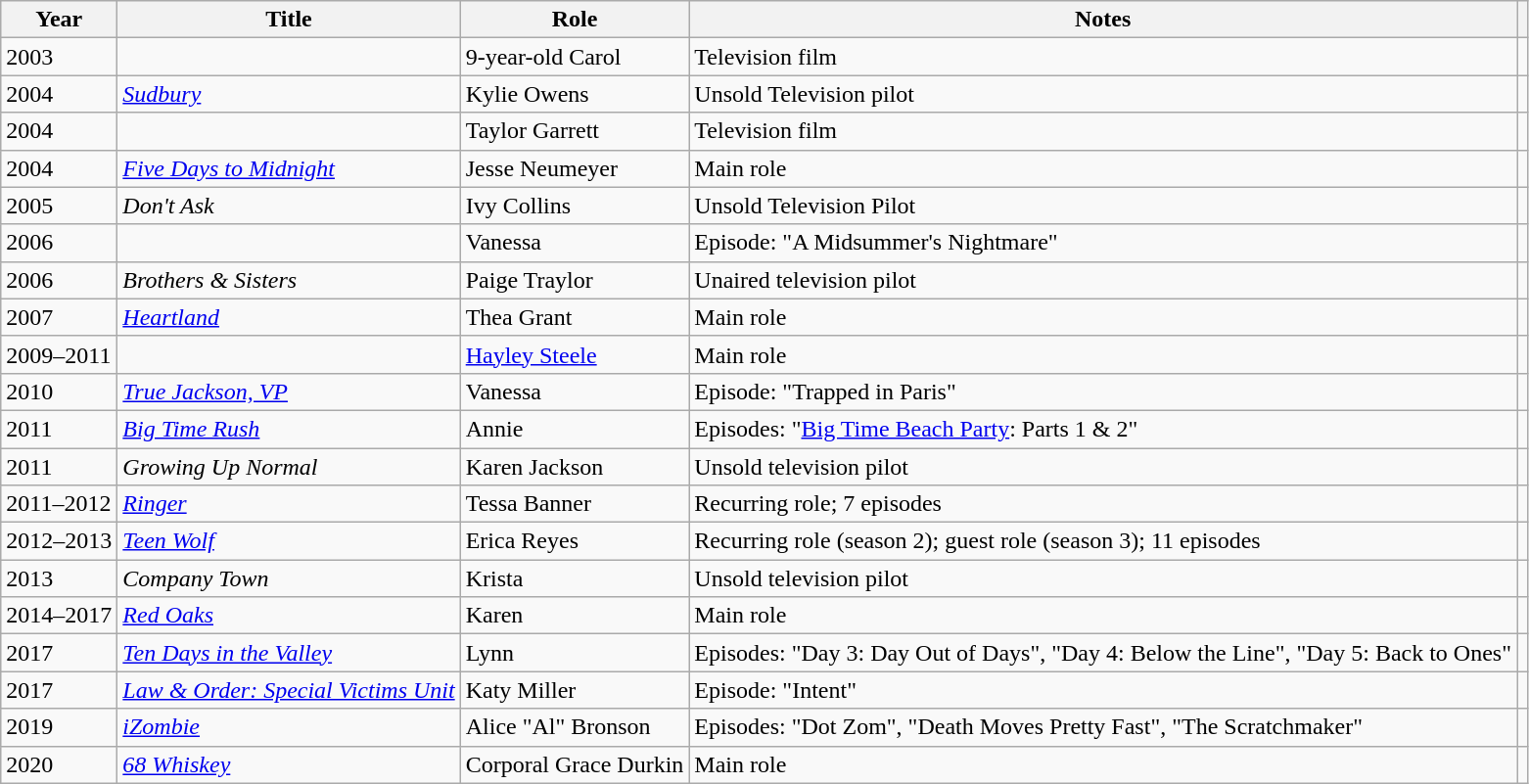<table class="wikitable sortable">
<tr>
<th>Year</th>
<th>Title</th>
<th>Role</th>
<th class="unsortable">Notes</th>
<th class="unsortable"></th>
</tr>
<tr>
<td>2003</td>
<td><em></em></td>
<td>9-year-old Carol</td>
<td>Television film</td>
<td></td>
</tr>
<tr>
<td>2004</td>
<td><em><a href='#'>Sudbury</a></em></td>
<td>Kylie Owens</td>
<td>Unsold Television pilot</td>
<td></td>
</tr>
<tr>
<td>2004</td>
<td><em></em></td>
<td>Taylor Garrett</td>
<td>Television film</td>
<td></td>
</tr>
<tr>
<td>2004</td>
<td><em><a href='#'>Five Days to Midnight</a></em></td>
<td>Jesse Neumeyer</td>
<td>Main role</td>
<td></td>
</tr>
<tr>
<td>2005</td>
<td><em>Don't Ask</em></td>
<td>Ivy Collins</td>
<td>Unsold Television Pilot</td>
<td></td>
</tr>
<tr>
<td>2006</td>
<td><em></em></td>
<td>Vanessa</td>
<td>Episode: "A Midsummer's Nightmare"</td>
<td></td>
</tr>
<tr>
<td>2006</td>
<td><em>Brothers & Sisters</em></td>
<td>Paige Traylor</td>
<td>Unaired television pilot</td>
<td></td>
</tr>
<tr>
<td>2007</td>
<td><em><a href='#'>Heartland</a></em></td>
<td>Thea Grant</td>
<td>Main role</td>
<td></td>
</tr>
<tr>
<td>2009–2011</td>
<td><em></em></td>
<td><a href='#'>Hayley Steele</a></td>
<td>Main role</td>
<td></td>
</tr>
<tr>
<td>2010</td>
<td><em><a href='#'>True Jackson, VP</a></em></td>
<td>Vanessa</td>
<td>Episode: "Trapped in Paris"</td>
<td></td>
</tr>
<tr>
<td>2011</td>
<td><em><a href='#'>Big Time Rush</a></em></td>
<td>Annie</td>
<td>Episodes: "<a href='#'>Big Time Beach Party</a>: Parts 1 & 2"</td>
<td></td>
</tr>
<tr>
<td>2011</td>
<td><em>Growing Up Normal</em></td>
<td>Karen Jackson</td>
<td>Unsold television pilot</td>
<td></td>
</tr>
<tr>
<td>2011–2012</td>
<td><em><a href='#'>Ringer</a></em></td>
<td>Tessa Banner</td>
<td>Recurring role; 7 episodes</td>
<td></td>
</tr>
<tr>
<td>2012–2013</td>
<td><em><a href='#'>Teen Wolf</a></em></td>
<td>Erica Reyes</td>
<td>Recurring role (season 2); guest role (season 3); 11 episodes</td>
<td></td>
</tr>
<tr>
<td>2013</td>
<td><em>Company Town</em></td>
<td>Krista</td>
<td>Unsold television pilot</td>
<td></td>
</tr>
<tr>
<td>2014–2017</td>
<td><em><a href='#'>Red Oaks</a></em></td>
<td>Karen</td>
<td>Main role</td>
<td></td>
</tr>
<tr>
<td>2017</td>
<td><em><a href='#'>Ten Days in the Valley</a></em></td>
<td>Lynn</td>
<td>Episodes: "Day 3: Day Out of Days", "Day 4: Below the Line", "Day 5: Back to Ones"</td>
<td></td>
</tr>
<tr>
<td>2017</td>
<td><em><a href='#'>Law & Order: Special Victims Unit</a></em></td>
<td>Katy Miller</td>
<td>Episode: "Intent"</td>
<td></td>
</tr>
<tr>
<td>2019</td>
<td><em><a href='#'>iZombie</a></em></td>
<td>Alice "Al" Bronson</td>
<td>Episodes: "Dot Zom", "Death Moves Pretty Fast", "The Scratchmaker"</td>
<td></td>
</tr>
<tr>
<td>2020</td>
<td><em><a href='#'>68 Whiskey</a></em></td>
<td>Corporal Grace Durkin</td>
<td>Main role</td>
<td></td>
</tr>
</table>
